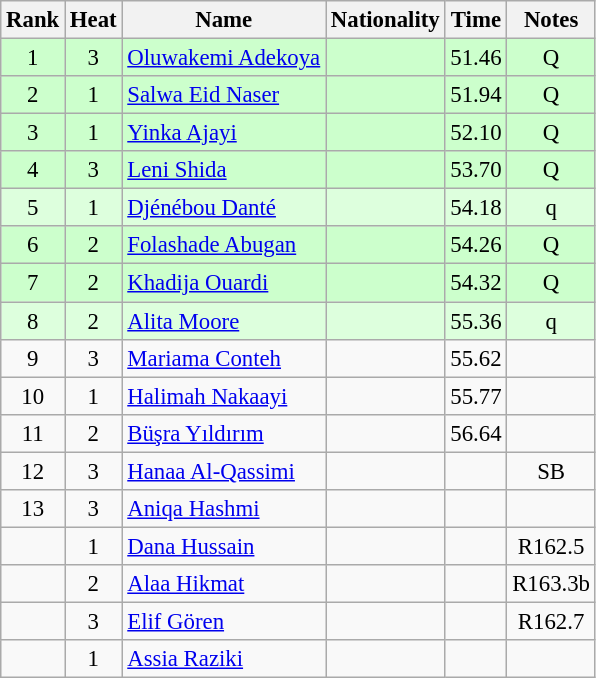<table class="wikitable sortable" style="text-align:center;font-size:95%">
<tr>
<th>Rank</th>
<th>Heat</th>
<th>Name</th>
<th>Nationality</th>
<th>Time</th>
<th>Notes</th>
</tr>
<tr bgcolor=ccffcc>
<td>1</td>
<td>3</td>
<td align=left><a href='#'>Oluwakemi Adekoya</a></td>
<td align=left></td>
<td>51.46</td>
<td>Q</td>
</tr>
<tr bgcolor=ccffcc>
<td>2</td>
<td>1</td>
<td align=left><a href='#'>Salwa Eid Naser</a></td>
<td align=left></td>
<td>51.94</td>
<td>Q</td>
</tr>
<tr bgcolor=ccffcc>
<td>3</td>
<td>1</td>
<td align=left><a href='#'>Yinka Ajayi</a></td>
<td align=left></td>
<td>52.10</td>
<td>Q</td>
</tr>
<tr bgcolor=ccffcc>
<td>4</td>
<td>3</td>
<td align=left><a href='#'>Leni Shida</a></td>
<td align=left></td>
<td>53.70</td>
<td>Q</td>
</tr>
<tr bgcolor=ddffdd>
<td>5</td>
<td>1</td>
<td align=left><a href='#'>Djénébou Danté</a></td>
<td align=left></td>
<td>54.18</td>
<td>q</td>
</tr>
<tr bgcolor=ccffcc>
<td>6</td>
<td>2</td>
<td align=left><a href='#'>Folashade Abugan</a></td>
<td align=left></td>
<td>54.26</td>
<td>Q</td>
</tr>
<tr bgcolor=ccffcc>
<td>7</td>
<td>2</td>
<td align=left><a href='#'>Khadija Ouardi</a></td>
<td align=left></td>
<td>54.32</td>
<td>Q</td>
</tr>
<tr bgcolor=ddffdd>
<td>8</td>
<td>2</td>
<td align=left><a href='#'>Alita Moore</a></td>
<td align=left></td>
<td>55.36</td>
<td>q</td>
</tr>
<tr>
<td>9</td>
<td>3</td>
<td align=left><a href='#'>Mariama Conteh</a></td>
<td align=left></td>
<td>55.62</td>
<td></td>
</tr>
<tr>
<td>10</td>
<td>1</td>
<td align=left><a href='#'>Halimah Nakaayi</a></td>
<td align=left></td>
<td>55.77</td>
<td></td>
</tr>
<tr>
<td>11</td>
<td>2</td>
<td align=left><a href='#'>Büşra Yıldırım</a></td>
<td align=left></td>
<td>56.64</td>
<td></td>
</tr>
<tr>
<td>12</td>
<td>3</td>
<td align=left><a href='#'>Hanaa Al-Qassimi</a></td>
<td align=left></td>
<td></td>
<td>SB</td>
</tr>
<tr>
<td>13</td>
<td>3</td>
<td align=left><a href='#'>Aniqa Hashmi</a></td>
<td align=left></td>
<td></td>
<td></td>
</tr>
<tr>
<td></td>
<td>1</td>
<td align=left><a href='#'>Dana Hussain</a></td>
<td align=left></td>
<td></td>
<td>R162.5</td>
</tr>
<tr>
<td></td>
<td>2</td>
<td align=left><a href='#'>Alaa Hikmat</a></td>
<td align=left></td>
<td></td>
<td>R163.3b</td>
</tr>
<tr>
<td></td>
<td>3</td>
<td align=left><a href='#'>Elif Gören</a></td>
<td align=left></td>
<td></td>
<td>R162.7</td>
</tr>
<tr>
<td></td>
<td>1</td>
<td align=left><a href='#'>Assia Raziki</a></td>
<td align=left></td>
<td></td>
<td></td>
</tr>
</table>
